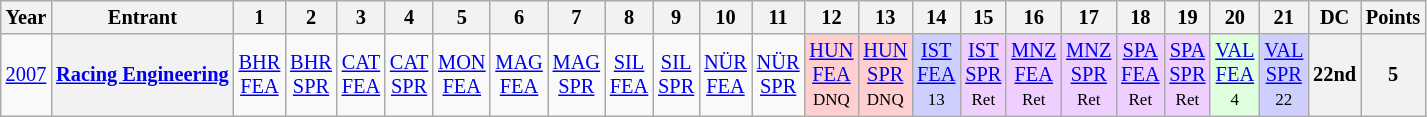<table class="wikitable" style="text-align:center; font-size:85%">
<tr>
<th>Year</th>
<th>Entrant</th>
<th>1</th>
<th>2</th>
<th>3</th>
<th>4</th>
<th>5</th>
<th>6</th>
<th>7</th>
<th>8</th>
<th>9</th>
<th>10</th>
<th>11</th>
<th>12</th>
<th>13</th>
<th>14</th>
<th>15</th>
<th>16</th>
<th>17</th>
<th>18</th>
<th>19</th>
<th>20</th>
<th>21</th>
<th>DC</th>
<th>Points</th>
</tr>
<tr>
<td><a href='#'>2007</a></td>
<th nowrap><a href='#'>Racing Engineering</a></th>
<td><a href='#'>BHR<br>FEA</a></td>
<td><a href='#'>BHR<br>SPR</a></td>
<td><a href='#'>CAT<br>FEA</a></td>
<td><a href='#'>CAT<br>SPR</a></td>
<td><a href='#'>MON<br>FEA</a></td>
<td><a href='#'>MAG<br>FEA</a></td>
<td><a href='#'>MAG<br>SPR</a></td>
<td><a href='#'>SIL<br>FEA</a></td>
<td><a href='#'>SIL<br>SPR</a></td>
<td><a href='#'>NÜR<br>FEA</a></td>
<td><a href='#'>NÜR<br>SPR</a></td>
<td style="background:#FFCFCF;"><a href='#'>HUN<br>FEA</a><br><small>DNQ</small></td>
<td style="background:#FFCFCF;"><a href='#'>HUN<br>SPR</a><br><small>DNQ</small></td>
<td style="background:#CFCFFF;"><a href='#'>IST<br>FEA</a><br><small>13</small></td>
<td style="background:#EFCFFF;"><a href='#'>IST<br>SPR</a><br><small>Ret</small></td>
<td style="background:#EFCFFF;"><a href='#'>MNZ<br>FEA</a><br><small>Ret</small></td>
<td style="background:#EFCFFF;"><a href='#'>MNZ<br>SPR</a><br><small>Ret</small></td>
<td style="background:#EFCFFF;"><a href='#'>SPA<br>FEA</a><br><small>Ret</small></td>
<td style="background:#EFCFFF;"><a href='#'>SPA<br>SPR</a><br><small>Ret</small></td>
<td style="background:#DFFFDF;"><a href='#'>VAL<br>FEA</a><br><small>4</small></td>
<td style="background:#CFCFFF;"><a href='#'>VAL<br>SPR</a><br><small>22</small></td>
<th>22nd</th>
<th>5</th>
</tr>
</table>
